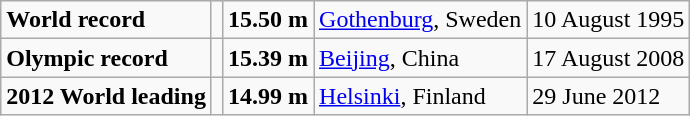<table class="wikitable">
<tr>
<td><strong>World record</strong></td>
<td></td>
<td><strong>15.50 m</strong></td>
<td><a href='#'>Gothenburg</a>, Sweden</td>
<td>10 August 1995</td>
</tr>
<tr>
<td><strong>Olympic record</strong></td>
<td></td>
<td><strong>15.39 m</strong></td>
<td><a href='#'>Beijing</a>, China</td>
<td>17 August 2008</td>
</tr>
<tr>
<td><strong>2012 World leading</strong></td>
<td></td>
<td><strong>14.99 m</strong></td>
<td><a href='#'>Helsinki</a>, Finland</td>
<td>29 June 2012</td>
</tr>
</table>
